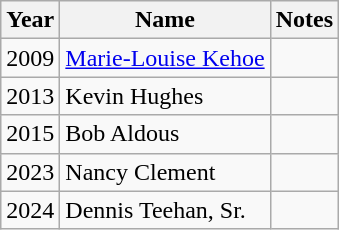<table class="wikitable">
<tr>
<th>Year</th>
<th>Name</th>
<th>Notes</th>
</tr>
<tr>
<td>2009</td>
<td><a href='#'>Marie-Louise Kehoe</a></td>
<td></td>
</tr>
<tr>
<td>2013</td>
<td>Kevin Hughes</td>
<td></td>
</tr>
<tr>
<td>2015</td>
<td>Bob Aldous</td>
<td></td>
</tr>
<tr>
<td>2023</td>
<td>Nancy Clement</td>
<td></td>
</tr>
<tr>
<td>2024</td>
<td>Dennis Teehan, Sr.</td>
<td></td>
</tr>
</table>
